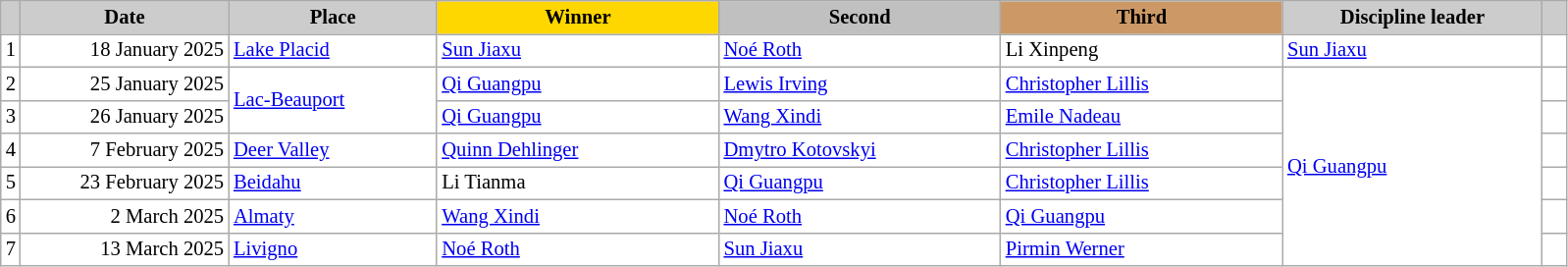<table class="wikitable plainrowheaders" style="background:#fff; font-size:86%; line-height:16px; border:grey solid 1px; border-collapse:collapse;">
<tr>
<th scope="col" style="background:#ccc; width=10 px;"></th>
<th scope="col" style="background:#ccc; width:135px;">Date</th>
<th scope="col" style="background:#ccc; width:135px;">Place</th>
<th scope="col" style="background:gold; width:185px;">Winner</th>
<th scope="col" style="background:silver; width:185px;">Second</th>
<th scope="col" style="background:#c96; width:185px;">Third</th>
<th scope="col" style="background:#ccc; width:170px;">Discipline leader</th>
<th scope="col" style="background:#ccc; width:10px;"></th>
</tr>
<tr>
<td align="center">1</td>
<td align="right">18 January 2025</td>
<td> <a href='#'>Lake Placid</a></td>
<td> <a href='#'>Sun Jiaxu</a></td>
<td> <a href='#'>Noé Roth</a></td>
<td> Li Xinpeng</td>
<td> <a href='#'>Sun Jiaxu</a></td>
<td></td>
</tr>
<tr>
<td align="center">2</td>
<td align="right">25 January 2025</td>
<td rowspan="2"> <a href='#'>Lac-Beauport</a></td>
<td> <a href='#'>Qi Guangpu</a></td>
<td> <a href='#'>Lewis Irving</a></td>
<td> <a href='#'>Christopher Lillis</a></td>
<td rowspan="6"> <a href='#'>Qi Guangpu</a></td>
<td></td>
</tr>
<tr>
<td align="center">3</td>
<td align="right">26 January 2025</td>
<td> <a href='#'>Qi Guangpu</a></td>
<td> <a href='#'>Wang Xindi</a></td>
<td> <a href='#'>Emile Nadeau</a></td>
<td></td>
</tr>
<tr>
<td align="center">4</td>
<td align="right">7 February 2025</td>
<td> <a href='#'>Deer Valley</a></td>
<td> <a href='#'>Quinn Dehlinger</a></td>
<td> <a href='#'>Dmytro Kotovskyi</a></td>
<td> <a href='#'>Christopher Lillis</a></td>
<td></td>
</tr>
<tr>
<td align="center">5</td>
<td align="right">23 February 2025</td>
<td> <a href='#'>Beidahu</a></td>
<td> Li Tianma</td>
<td> <a href='#'>Qi Guangpu</a></td>
<td> <a href='#'>Christopher Lillis</a></td>
<td></td>
</tr>
<tr>
<td align="center">6</td>
<td align="right">2 March 2025</td>
<td> <a href='#'>Almaty</a></td>
<td> <a href='#'>Wang Xindi</a></td>
<td> <a href='#'>Noé Roth</a></td>
<td> <a href='#'>Qi Guangpu</a></td>
<td></td>
</tr>
<tr>
<td align="center">7</td>
<td align="right">13 March 2025</td>
<td> <a href='#'>Livigno</a></td>
<td> <a href='#'>Noé Roth</a></td>
<td> <a href='#'>Sun Jiaxu</a></td>
<td> <a href='#'>Pirmin Werner</a></td>
<td></td>
</tr>
</table>
